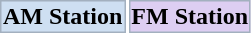<table>
<tr>
<td style="border: 1px solid #a3b0bf; cellpadding="2"; margin: auto" bgcolor="#cedff2"><strong>AM Station</strong></td>
<td style="border: 1px solid #a3b0bf; cellpadding="2"; margin: auto" bgcolor="#ddcef2"><strong>FM Station</strong></td>
</tr>
</table>
